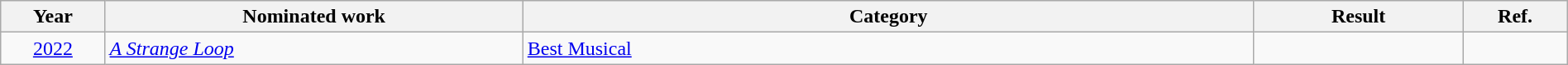<table class="wikitable" width="100%">
<tr>
<th width=5%>Year</th>
<th width=20%>Nominated work</th>
<th width=35%>Category</th>
<th width=10%>Result</th>
<th width=5%>Ref.</th>
</tr>
<tr>
<td align="center"><a href='#'>2022</a></td>
<td><em><a href='#'>A Strange Loop</a></em></td>
<td><a href='#'>Best Musical</a></td>
<td></td>
<td align="center"></td>
</tr>
</table>
